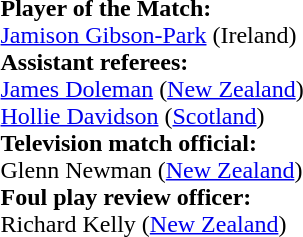<table style="width:100%">
<tr>
<td><br><strong>Player of the Match:</strong>
<br><a href='#'>Jamison Gibson-Park</a> (Ireland)<br><strong>Assistant referees:</strong>
<br><a href='#'>James Doleman</a> (<a href='#'>New Zealand</a>)
<br><a href='#'>Hollie Davidson</a> (<a href='#'>Scotland</a>)
<br><strong>Television match official:</strong>
<br>Glenn Newman (<a href='#'>New Zealand</a>)
<br><strong>Foul play review officer:</strong>
<br>Richard Kelly (<a href='#'>New Zealand</a>)</td>
</tr>
</table>
